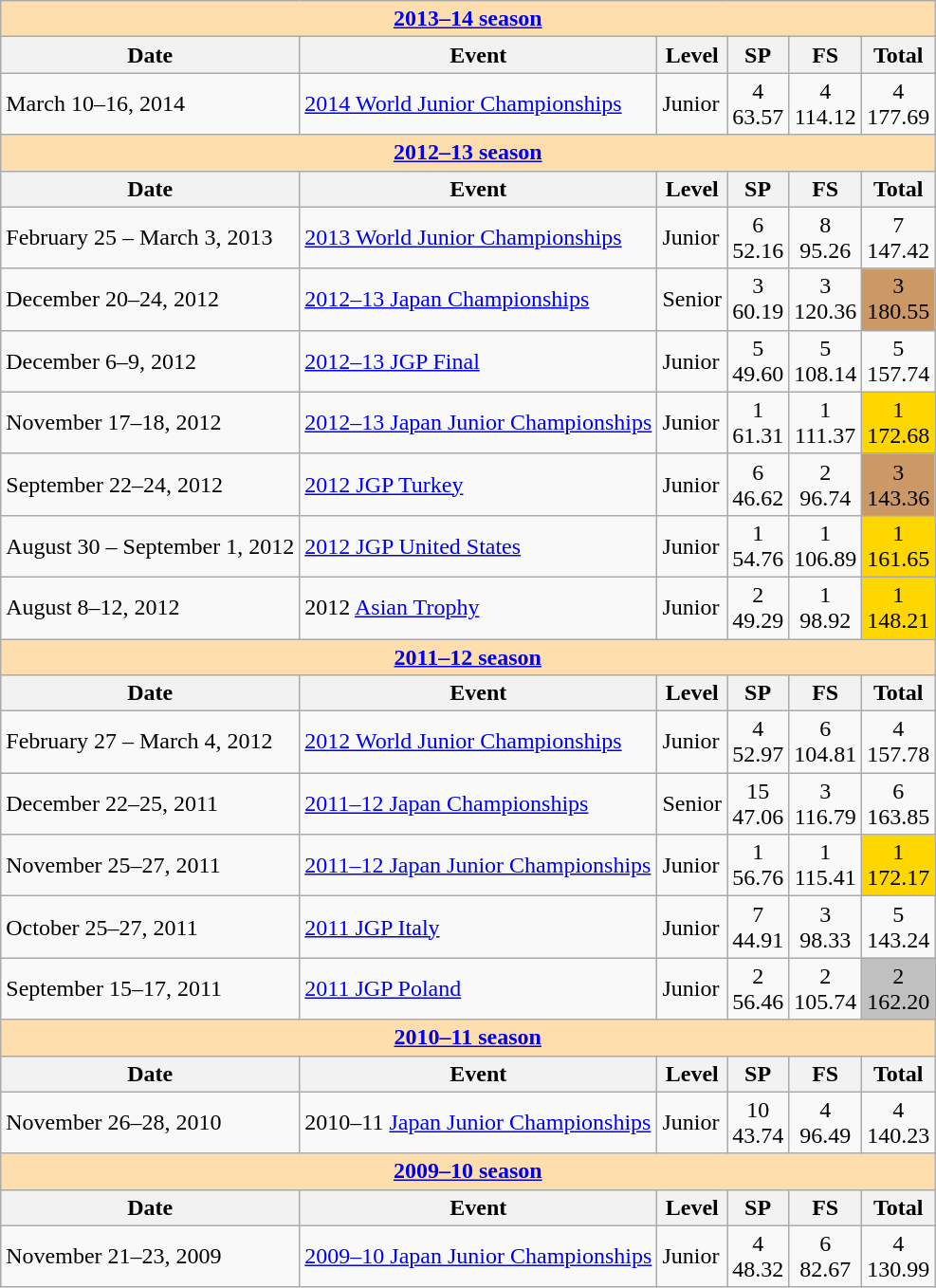<table class="wikitable">
<tr>
<th colspan="6" style="background-color: #ffdead;"><a href='#'>2013–14 season</a></th>
</tr>
<tr>
<th>Date</th>
<th>Event</th>
<th>Level</th>
<th>SP</th>
<th>FS</th>
<th>Total</th>
</tr>
<tr>
<td>March 10–16, 2014</td>
<td><a href='#'>2014 World Junior Championships</a></td>
<td>Junior</td>
<td align=center>4<br>63.57</td>
<td align=center>4<br>114.12</td>
<td align=center>4<br>177.69</td>
</tr>
<tr>
<th colspan="6" style="background-color: #ffdead;"><a href='#'>2012–13 season</a></th>
</tr>
<tr>
<th>Date</th>
<th>Event</th>
<th>Level</th>
<th>SP</th>
<th>FS</th>
<th>Total</th>
</tr>
<tr>
<td>February 25 – March 3, 2013</td>
<td><a href='#'>2013 World Junior Championships</a></td>
<td>Junior</td>
<td align=center>6<br>52.16</td>
<td align=center>8<br>95.26</td>
<td align=center>7<br>147.42</td>
</tr>
<tr>
<td>December 20–24, 2012</td>
<td><a href='#'>2012–13 Japan Championships</a></td>
<td>Senior</td>
<td align=center>3<br>60.19</td>
<td align=center>3<br>120.36</td>
<td align=center bgcolor=#cc9966>3<br>180.55</td>
</tr>
<tr>
<td>December 6–9, 2012</td>
<td><a href='#'>2012–13 JGP Final</a></td>
<td>Junior</td>
<td align=center>5<br>49.60</td>
<td align=center>5<br>108.14</td>
<td align=center>5<br>157.74</td>
</tr>
<tr>
<td>November 17–18, 2012</td>
<td><a href='#'>2012–13 Japan Junior Championships</a></td>
<td>Junior</td>
<td align=center>1<br>61.31</td>
<td align=center>1<br>111.37</td>
<td align=center bgcolor=gold>1<br>172.68</td>
</tr>
<tr>
<td>September 22–24, 2012</td>
<td><a href='#'>2012 JGP Turkey</a></td>
<td>Junior</td>
<td align=center>6<br>46.62</td>
<td align=center>2<br>96.74</td>
<td align=center bgcolor=#cc9966>3<br>143.36</td>
</tr>
<tr>
<td>August 30 – September 1, 2012</td>
<td><a href='#'>2012 JGP United States</a></td>
<td>Junior</td>
<td align=center>1<br>54.76</td>
<td align=center>1<br>106.89</td>
<td align=center bgcolor=gold>1<br>161.65</td>
</tr>
<tr>
<td>August 8–12, 2012</td>
<td>2012 <a href='#'>Asian Trophy</a></td>
<td>Junior</td>
<td align=center>2<br>49.29</td>
<td align=center>1<br>98.92</td>
<td align=center bgcolor=gold>1<br>148.21</td>
</tr>
<tr>
<th colspan="6" style="background-color: #ffdead;"><a href='#'>2011–12 season</a></th>
</tr>
<tr>
<th>Date</th>
<th>Event</th>
<th>Level</th>
<th>SP</th>
<th>FS</th>
<th>Total</th>
</tr>
<tr>
<td>February 27 – March 4, 2012</td>
<td><a href='#'>2012 World Junior Championships</a></td>
<td>Junior</td>
<td align=center>4<br>52.97</td>
<td align=center>6<br>104.81</td>
<td align=center>4<br>157.78</td>
</tr>
<tr>
<td>December 22–25, 2011</td>
<td><a href='#'>2011–12 Japan Championships</a></td>
<td>Senior</td>
<td align=center>15<br>47.06</td>
<td align=center>3<br>116.79</td>
<td align=center>6<br>163.85</td>
</tr>
<tr>
<td>November 25–27, 2011</td>
<td><a href='#'>2011–12 Japan Junior Championships</a></td>
<td>Junior</td>
<td align=center>1<br>56.76</td>
<td align=center>1<br>115.41</td>
<td align=center bgcolor=gold>1<br>172.17</td>
</tr>
<tr>
<td>October 25–27, 2011</td>
<td><a href='#'>2011 JGP Italy</a></td>
<td>Junior</td>
<td align=center>7<br>44.91</td>
<td align=center>3<br>98.33</td>
<td align=center>5<br>143.24</td>
</tr>
<tr>
<td>September 15–17, 2011</td>
<td><a href='#'>2011 JGP Poland</a></td>
<td>Junior</td>
<td align=center>2<br>56.46</td>
<td align=center>2<br>105.74</td>
<td align=center bgcolor=silver>2<br>162.20</td>
</tr>
<tr>
<th colspan="6" style="background-color: #ffdead;"><a href='#'>2010–11 season</a></th>
</tr>
<tr>
<th>Date</th>
<th>Event</th>
<th>Level</th>
<th>SP</th>
<th>FS</th>
<th>Total</th>
</tr>
<tr>
<td>November 26–28, 2010</td>
<td>2010–11 <a href='#'>Japan Junior Championships</a></td>
<td>Junior</td>
<td align=center>10<br>43.74</td>
<td align=center>4<br>96.49</td>
<td align=center>4<br>140.23</td>
</tr>
<tr>
<th colspan="6" style="background-color: #ffdead;"><a href='#'>2009–10 season</a></th>
</tr>
<tr>
<th>Date</th>
<th>Event</th>
<th>Level</th>
<th>SP</th>
<th>FS</th>
<th>Total</th>
</tr>
<tr>
<td>November 21–23, 2009</td>
<td><a href='#'>2009–10 Japan Junior Championships</a></td>
<td>Junior</td>
<td align=center>4<br>48.32</td>
<td align=center>6<br>82.67</td>
<td align=center>4<br>130.99</td>
</tr>
</table>
